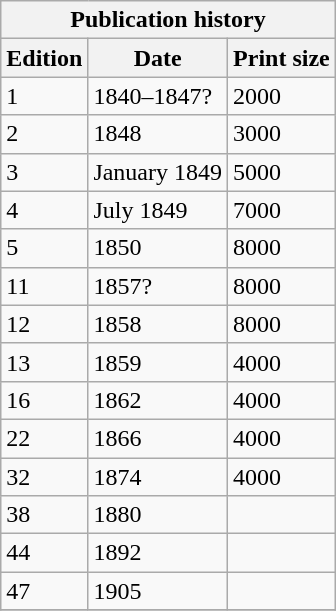<table class="wikitable collapsible collapsed" border="1" align="right">
<tr>
<th colspan="3">Publication history</th>
</tr>
<tr>
<th>Edition</th>
<th>Date</th>
<th>Print size</th>
</tr>
<tr>
<td>1</td>
<td>1840–1847?</td>
<td>2000</td>
</tr>
<tr>
<td>2</td>
<td>1848</td>
<td>3000</td>
</tr>
<tr>
<td>3</td>
<td>January 1849</td>
<td>5000</td>
</tr>
<tr>
<td>4</td>
<td>July 1849</td>
<td>7000</td>
</tr>
<tr>
<td>5</td>
<td>1850</td>
<td>8000</td>
</tr>
<tr>
<td>11</td>
<td>1857?</td>
<td>8000</td>
</tr>
<tr>
<td>12</td>
<td>1858</td>
<td>8000</td>
</tr>
<tr>
<td>13</td>
<td>1859</td>
<td>4000</td>
</tr>
<tr>
<td>16</td>
<td>1862</td>
<td>4000</td>
</tr>
<tr>
<td>22</td>
<td>1866</td>
<td>4000</td>
</tr>
<tr>
<td>32</td>
<td>1874</td>
<td>4000</td>
</tr>
<tr>
<td>38</td>
<td>1880</td>
<td></td>
</tr>
<tr>
<td>44</td>
<td>1892</td>
<td></td>
</tr>
<tr>
<td>47</td>
<td>1905</td>
<td></td>
</tr>
<tr>
</tr>
</table>
